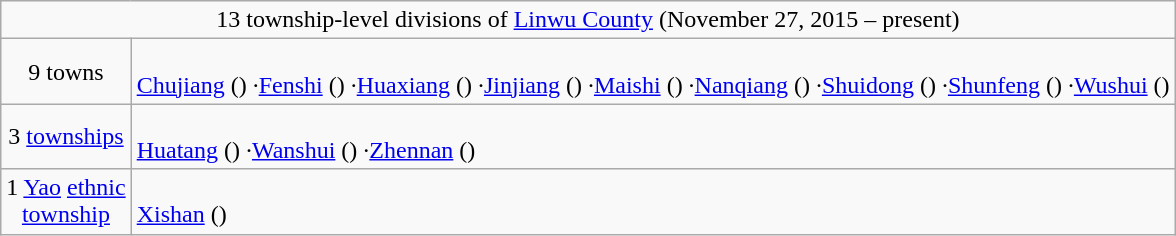<table class="wikitable">
<tr>
<td style="text-align:center;" colspan="2">13 township-level divisions of <a href='#'>Linwu County</a> (November 27, 2015 – present)</td>
</tr>
<tr align=left>
<td align=center>9 towns</td>
<td><br><a href='#'>Chujiang</a> ()
·<a href='#'>Fenshi</a> ()
·<a href='#'>Huaxiang</a> ()
·<a href='#'>Jinjiang</a> ()
·<a href='#'>Maishi</a> ()
·<a href='#'>Nanqiang</a> ()
·<a href='#'>Shuidong</a> ()
·<a href='#'>Shunfeng</a> ()
·<a href='#'>Wushui</a> ()</td>
</tr>
<tr align=left>
<td align=center>3 <a href='#'>townships</a></td>
<td><br><a href='#'>Huatang</a> ()
·<a href='#'>Wanshui</a> ()
·<a href='#'>Zhennan</a> ()</td>
</tr>
<tr align=left>
<td align=center>1 <a href='#'>Yao</a> <a href='#'>ethnic<br>township</a></td>
<td><br><a href='#'>Xishan</a> ()</td>
</tr>
</table>
